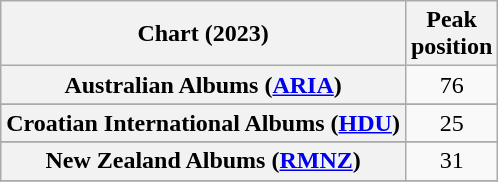<table class="wikitable sortable plainrowheaders" style="text-align:center">
<tr>
<th scope="col">Chart (2023)</th>
<th scope="col">Peak<br>position</th>
</tr>
<tr>
<th scope="row">Australian Albums (<a href='#'>ARIA</a>)</th>
<td>76</td>
</tr>
<tr>
</tr>
<tr>
</tr>
<tr>
</tr>
<tr>
</tr>
<tr>
<th scope="row">Croatian International Albums (<a href='#'>HDU</a>)</th>
<td>25</td>
</tr>
<tr>
</tr>
<tr>
</tr>
<tr>
</tr>
<tr>
<th scope="row">New Zealand Albums (<a href='#'>RMNZ</a>)</th>
<td>31</td>
</tr>
<tr>
</tr>
<tr>
</tr>
<tr>
</tr>
<tr>
</tr>
<tr>
</tr>
<tr>
</tr>
</table>
